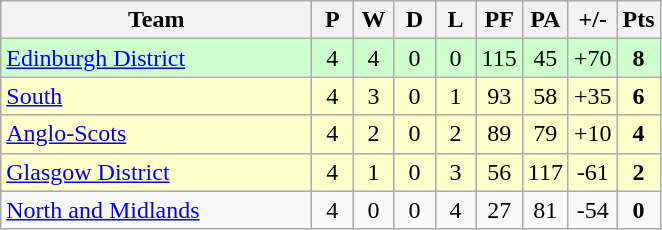<table class="wikitable" style="text-align: center;">
<tr>
<th width="200">Team</th>
<th width="20">P</th>
<th width="20">W</th>
<th width="20">D</th>
<th width="20">L</th>
<th width="20">PF</th>
<th width="20">PA</th>
<th width="25">+/-</th>
<th width="20">Pts</th>
</tr>
<tr bgcolor="#ccffcc">
<td align="left"><a href='#'>Edinburgh District</a></td>
<td>4</td>
<td>4</td>
<td>0</td>
<td>0</td>
<td>115</td>
<td>45</td>
<td>+70</td>
<td><strong>8</strong></td>
</tr>
<tr bgcolor="#ffffcc">
<td align="left"><a href='#'>South</a></td>
<td>4</td>
<td>3</td>
<td>0</td>
<td>1</td>
<td>93</td>
<td>58</td>
<td>+35</td>
<td><strong>6</strong></td>
</tr>
<tr bgcolor="#ffffcc">
<td align="left"><a href='#'>Anglo-Scots</a></td>
<td>4</td>
<td>2</td>
<td>0</td>
<td>2</td>
<td>89</td>
<td>79</td>
<td>+10</td>
<td><strong>4</strong></td>
</tr>
<tr bgcolor="#ffffcc">
<td align="left"><a href='#'>Glasgow District</a></td>
<td>4</td>
<td>1</td>
<td>0</td>
<td>3</td>
<td>56</td>
<td>117</td>
<td>-61</td>
<td><strong>2</strong></td>
</tr>
<tr>
<td align="left"><a href='#'>North and Midlands</a></td>
<td>4</td>
<td>0</td>
<td>0</td>
<td>4</td>
<td>27</td>
<td>81</td>
<td>-54</td>
<td><strong>0</strong></td>
</tr>
</table>
